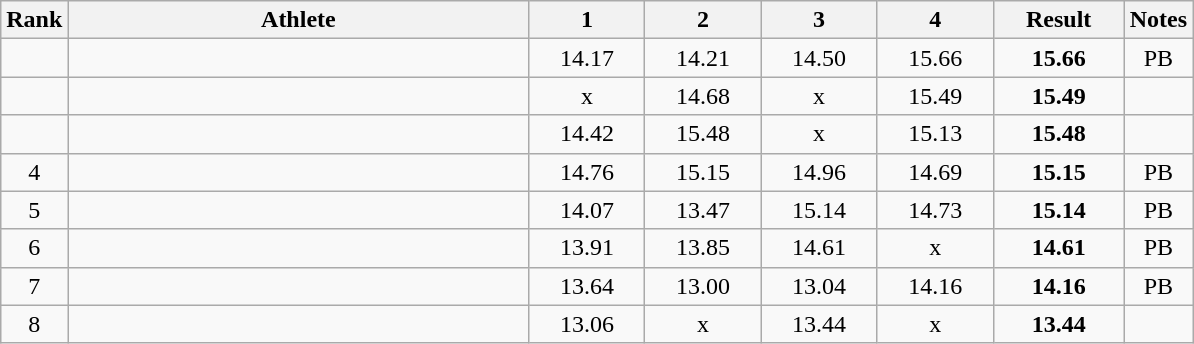<table class="wikitable" style="text-align:center">
<tr>
<th>Rank</th>
<th width=300>Athlete</th>
<th width=70>1</th>
<th width=70>2</th>
<th width=70>3</th>
<th width=70>4</th>
<th width=80>Result</th>
<th>Notes</th>
</tr>
<tr>
<td></td>
<td align=left></td>
<td>14.17</td>
<td>14.21</td>
<td>14.50</td>
<td>15.66</td>
<td><strong>15.66</strong></td>
<td>PB</td>
</tr>
<tr>
<td></td>
<td align=left></td>
<td>x</td>
<td>14.68</td>
<td>x</td>
<td>15.49</td>
<td><strong>15.49</strong></td>
<td></td>
</tr>
<tr>
<td></td>
<td align=left></td>
<td>14.42</td>
<td>15.48</td>
<td>x</td>
<td>15.13</td>
<td><strong>15.48</strong></td>
<td></td>
</tr>
<tr>
<td>4</td>
<td align=left></td>
<td>14.76</td>
<td>15.15</td>
<td>14.96</td>
<td>14.69</td>
<td><strong>15.15</strong></td>
<td>PB</td>
</tr>
<tr>
<td>5</td>
<td align=left></td>
<td>14.07</td>
<td>13.47</td>
<td>15.14</td>
<td>14.73</td>
<td><strong>15.14</strong></td>
<td>PB</td>
</tr>
<tr>
<td>6</td>
<td align=left></td>
<td>13.91</td>
<td>13.85</td>
<td>14.61</td>
<td>x</td>
<td><strong>14.61</strong></td>
<td>PB</td>
</tr>
<tr>
<td>7</td>
<td align=left></td>
<td>13.64</td>
<td>13.00</td>
<td>13.04</td>
<td>14.16</td>
<td><strong>14.16</strong></td>
<td>PB</td>
</tr>
<tr>
<td>8</td>
<td align=left></td>
<td>13.06</td>
<td>x</td>
<td>13.44</td>
<td>x</td>
<td><strong>13.44</strong></td>
<td></td>
</tr>
</table>
